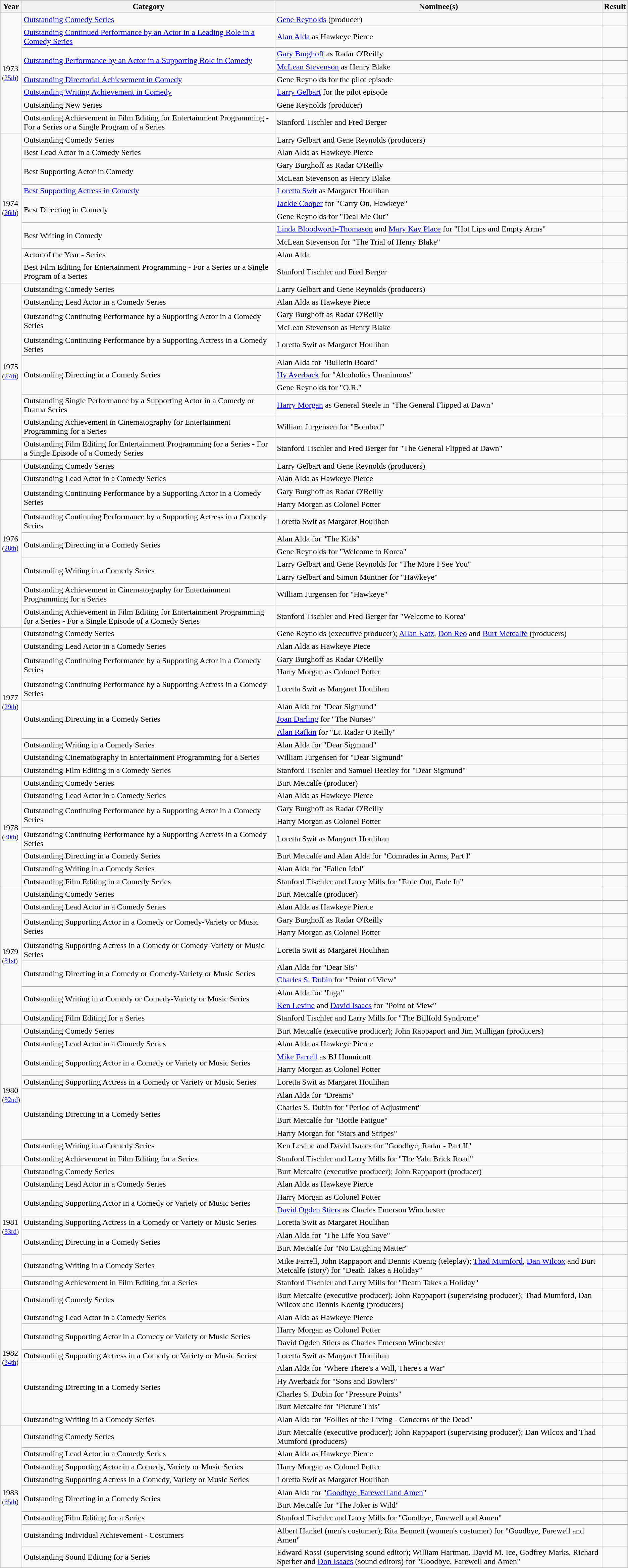<table class="wikitable">
<tr>
<th>Year</th>
<th>Category</th>
<th>Nominee(s)</th>
<th>Result</th>
</tr>
<tr>
<td rowspan="8">1973<br><small>(<a href='#'>25th</a>)</small></td>
<td><a href='#'>Outstanding Comedy Series</a></td>
<td><a href='#'>Gene Reynolds</a> (producer)</td>
<td></td>
</tr>
<tr>
<td><a href='#'>Outstanding Continued Performance by an Actor in a Leading Role in a Comedy Series</a></td>
<td><a href='#'>Alan Alda</a> as Hawkeye Pierce</td>
<td></td>
</tr>
<tr>
<td rowspan="2"><a href='#'>Outstanding Performance by an Actor in a Supporting Role in Comedy</a></td>
<td><a href='#'>Gary Burghoff</a> as Radar O'Reilly</td>
<td></td>
</tr>
<tr>
<td><a href='#'>McLean Stevenson</a> as Henry Blake</td>
<td></td>
</tr>
<tr>
<td><a href='#'>Outstanding Directorial Achievement in Comedy</a></td>
<td>Gene Reynolds for the pilot episode</td>
<td></td>
</tr>
<tr>
<td><a href='#'>Outstanding Writing Achievement in Comedy</a></td>
<td><a href='#'>Larry Gelbart</a> for the pilot episode</td>
<td></td>
</tr>
<tr>
<td>Outstanding New Series</td>
<td>Gene Reynolds (producer)</td>
<td></td>
</tr>
<tr>
<td>Outstanding Achievement in Film Editing for Entertainment Programming - For a Series or a Single Program of a Series</td>
<td>Stanford Tischler and Fred Berger</td>
<td></td>
</tr>
<tr>
<td rowspan="11">1974<br><small>(<a href='#'>26th</a>)</small></td>
<td>Outstanding Comedy Series</td>
<td>Larry Gelbart and Gene Reynolds (producers)</td>
<td></td>
</tr>
<tr>
<td>Best Lead Actor in a Comedy Series</td>
<td>Alan Alda as Hawkeye Pierce</td>
<td></td>
</tr>
<tr>
<td rowspan="2">Best Supporting Actor in Comedy</td>
<td>Gary Burghoff as Radar O'Reilly</td>
<td></td>
</tr>
<tr>
<td>McLean Stevenson as Henry Blake</td>
<td></td>
</tr>
<tr>
<td><a href='#'>Best Supporting Actress in Comedy</a></td>
<td><a href='#'>Loretta Swit</a> as Margaret Houlihan</td>
<td></td>
</tr>
<tr>
<td rowspan="2">Best Directing in Comedy</td>
<td><a href='#'>Jackie Cooper</a> for "Carry On, Hawkeye"</td>
<td></td>
</tr>
<tr>
<td>Gene Reynolds for "Deal Me Out"</td>
<td></td>
</tr>
<tr>
<td rowspan="2">Best Writing in Comedy</td>
<td><a href='#'>Linda Bloodworth-Thomason</a> and <a href='#'>Mary Kay Place</a> for "Hot Lips and Empty Arms"</td>
<td></td>
</tr>
<tr>
<td>McLean Stevenson for "The Trial of Henry Blake"</td>
<td></td>
</tr>
<tr>
<td>Actor of the Year - Series</td>
<td>Alan Alda</td>
<td></td>
</tr>
<tr>
<td>Best Film Editing for Entertainment Programming - For a Series or a Single Program of a Series</td>
<td>Stanford Tischler and Fred Berger</td>
<td></td>
</tr>
<tr>
<td rowspan="11">1975<br><small>(<a href='#'>27th</a>)</small></td>
<td>Outstanding Comedy Series</td>
<td>Larry Gelbart and Gene Reynolds (producers)</td>
<td></td>
</tr>
<tr>
<td>Outstanding Lead Actor in a Comedy Series</td>
<td>Alan Alda as Hawkeye Piece</td>
<td></td>
</tr>
<tr>
<td rowspan="2">Outstanding Continuing Performance by a Supporting Actor in a Comedy Series</td>
<td>Gary Burghoff as Radar O'Reilly</td>
<td></td>
</tr>
<tr>
<td>McLean Stevenson as Henry Blake</td>
<td></td>
</tr>
<tr>
<td>Outstanding Continuing Performance by a Supporting Actress in a Comedy Series</td>
<td>Loretta Swit as Margaret Houlihan</td>
<td></td>
</tr>
<tr>
<td rowspan="3">Outstanding Directing in a Comedy Series</td>
<td>Alan Alda for "Bulletin Board"</td>
<td></td>
</tr>
<tr>
<td><a href='#'>Hy Averback</a> for "Alcoholics Unanimous"</td>
<td></td>
</tr>
<tr>
<td>Gene Reynolds for "O.R."</td>
<td></td>
</tr>
<tr>
<td>Outstanding Single Performance by a Supporting Actor in a Comedy or Drama Series</td>
<td><a href='#'>Harry Morgan</a> as General Steele in "The General Flipped at Dawn"</td>
<td></td>
</tr>
<tr>
<td>Outstanding Achievement in Cinematography for Entertainment Programming for a Series</td>
<td>William Jurgensen for "Bombed"</td>
<td></td>
</tr>
<tr>
<td>Outstanding Film Editing for Entertainment Programming for a Series - For a Single Episode of a Comedy Series</td>
<td>Stanford Tischler and Fred Berger for "The General Flipped at Dawn"</td>
<td></td>
</tr>
<tr>
<td rowspan="11">1976<br><small>(<a href='#'>28th</a>)</small></td>
<td>Outstanding Comedy Series</td>
<td>Larry Gelbart and Gene Reynolds (producers)</td>
<td></td>
</tr>
<tr>
<td>Outstanding Lead Actor in a Comedy Series</td>
<td>Alan Alda as Hawkeye Pierce</td>
<td></td>
</tr>
<tr>
<td rowspan="2">Outstanding Continuing Performance by a Supporting Actor in a Comedy Series</td>
<td>Gary Burghoff as Radar O'Reilly</td>
<td></td>
</tr>
<tr>
<td>Harry Morgan as Colonel Potter</td>
<td></td>
</tr>
<tr>
<td>Outstanding Continuing Performance by a Supporting Actress in a Comedy Series</td>
<td>Loretta Swit as Margaret Houlihan</td>
<td></td>
</tr>
<tr>
<td rowspan="2">Outstanding Directing in a Comedy Series</td>
<td>Alan Alda for "The Kids"</td>
<td></td>
</tr>
<tr>
<td>Gene Reynolds for "Welcome to Korea"</td>
<td></td>
</tr>
<tr>
<td rowspan="2">Outstanding Writing in a Comedy Series</td>
<td>Larry Gelbart and Gene Reynolds for "The More I See You"</td>
<td></td>
</tr>
<tr>
<td>Larry Gelbart and Simon Muntner for "Hawkeye"</td>
<td></td>
</tr>
<tr>
<td>Outstanding Achievement in Cinematography for Entertainment Programming for a Series</td>
<td>William Jurgensen for "Hawkeye"</td>
<td></td>
</tr>
<tr>
<td>Outstanding Achievement in Film Editing for Entertainment Programming for a Series - For a Single Episode of a Comedy Series</td>
<td>Stanford Tischler and Fred Berger for "Welcome to Korea"</td>
<td></td>
</tr>
<tr>
<td rowspan="11">1977<br><small>(<a href='#'>29th</a>)</small></td>
<td>Outstanding Comedy Series</td>
<td>Gene Reynolds (executive producer); <a href='#'>Allan Katz</a>, <a href='#'>Don Reo</a> and <a href='#'>Burt Metcalfe</a> (producers)</td>
<td></td>
</tr>
<tr>
<td>Outstanding Lead Actor in a Comedy Series</td>
<td>Alan Alda as Hawkeye Piece</td>
<td></td>
</tr>
<tr>
<td rowspan="2">Outstanding Continuing Performance by a Supporting Actor in a Comedy Series</td>
<td>Gary Burghoff as Radar O'Reilly</td>
<td></td>
</tr>
<tr>
<td>Harry Morgan as Colonel Potter</td>
<td></td>
</tr>
<tr>
<td>Outstanding Continuing Performance by a Supporting Actress in a Comedy Series</td>
<td>Loretta Swit as Margaret Houlihan</td>
<td></td>
</tr>
<tr>
<td rowspan="3">Outstanding Directing in a Comedy Series</td>
<td>Alan Alda for "Dear Sigmund"</td>
<td></td>
</tr>
<tr>
<td><a href='#'>Joan Darling</a> for "The Nurses"</td>
<td></td>
</tr>
<tr>
<td><a href='#'>Alan Rafkin</a> for "Lt. Radar O'Reilly"</td>
<td></td>
</tr>
<tr>
<td>Outstanding Writing in a Comedy Series</td>
<td>Alan Alda for "Dear Sigmund"</td>
<td></td>
</tr>
<tr>
<td>Outstanding Cinematography in Entertainment Programming for a Series</td>
<td>William Jurgensen for "Dear Sigmund"</td>
<td></td>
</tr>
<tr>
<td>Outstanding Film Editing in a Comedy Series</td>
<td>Stanford Tischler and Samuel Beetley for "Dear Sigmund"</td>
<td></td>
</tr>
<tr>
<td rowspan="8">1978<br><small>(<a href='#'>30th</a>)</small></td>
<td>Outstanding Comedy Series</td>
<td>Burt Metcalfe (producer)</td>
<td></td>
</tr>
<tr>
<td>Outstanding Lead Actor in a Comedy Series</td>
<td>Alan Alda as Hawkeye Pierce</td>
<td></td>
</tr>
<tr>
<td rowspan="2">Outstanding Continuing Performance by a Supporting Actor in a Comedy Series</td>
<td>Gary Burghoff as Radar O'Reilly</td>
<td></td>
</tr>
<tr>
<td>Harry Morgan as Colonel Potter</td>
<td></td>
</tr>
<tr>
<td>Outstanding Continuing Performance by a Supporting Actress in a Comedy Series</td>
<td>Loretta Swit as Margaret Houlihan</td>
<td></td>
</tr>
<tr>
<td>Outstanding Directing in a Comedy Series</td>
<td>Burt Metcalfe and Alan Alda for "Comrades in Arms, Part I"</td>
<td></td>
</tr>
<tr>
<td>Outstanding Writing in a Comedy Series</td>
<td>Alan Alda for "Fallen Idol"</td>
<td></td>
</tr>
<tr>
<td>Outstanding Film Editing in a Comedy Series</td>
<td>Stanford Tischler and Larry Mills for "Fade Out, Fade In"</td>
<td></td>
</tr>
<tr>
<td rowspan="10">1979<br><small>(<a href='#'>31st</a>)</small></td>
<td>Outstanding Comedy Series</td>
<td>Burt Metcalfe (producer)</td>
<td></td>
</tr>
<tr>
<td>Outstanding Lead Actor in a Comedy Series</td>
<td>Alan Alda as Hawkeye Pierce</td>
<td></td>
</tr>
<tr>
<td rowspan="2">Outstanding Supporting Actor in a Comedy or Comedy-Variety or Music Series</td>
<td>Gary Burghoff as Radar O'Reilly</td>
<td></td>
</tr>
<tr>
<td>Harry Morgan as Colonel Potter</td>
<td></td>
</tr>
<tr>
<td>Outstanding Supporting Actress in a Comedy or Comedy-Variety or Music Series</td>
<td>Loretta Swit as Margaret Houlihan</td>
<td></td>
</tr>
<tr>
<td rowspan="2">Outstanding Directing in a Comedy or Comedy-Variety or Music Series</td>
<td>Alan Alda for "Dear Sis"</td>
<td></td>
</tr>
<tr>
<td><a href='#'>Charles S. Dubin</a> for "Point of View"</td>
<td></td>
</tr>
<tr>
<td rowspan="2">Outstanding Writing in a Comedy or Comedy-Variety or Music Series</td>
<td>Alan Alda for "Inga"</td>
<td></td>
</tr>
<tr>
<td><a href='#'>Ken Levine</a> and <a href='#'>David Isaacs</a> for "Point of View"</td>
<td></td>
</tr>
<tr>
<td>Outstanding Film Editing for a Series</td>
<td>Stanford Tischler and Larry Mills for "The Billfold Syndrome"</td>
<td></td>
</tr>
<tr>
<td rowspan="11">1980<br><small>(<a href='#'>32nd</a>)</small></td>
<td>Outstanding Comedy Series</td>
<td>Burt Metcalfe (executive producer); John Rappaport and Jim Mulligan (producers)</td>
<td></td>
</tr>
<tr>
<td>Outstanding Lead Actor in a Comedy Series</td>
<td>Alan Alda as Hawkeye Pierce</td>
<td></td>
</tr>
<tr>
<td rowspan="2">Outstanding Supporting Actor in a Comedy or Variety or Music Series</td>
<td><a href='#'>Mike Farrell</a> as BJ Hunnicutt</td>
<td></td>
</tr>
<tr>
<td>Harry Morgan as Colonel Potter</td>
<td></td>
</tr>
<tr>
<td>Outstanding Supporting Actress in a Comedy or Variety or Music Series</td>
<td>Loretta Swit as Margaret Houlihan</td>
<td></td>
</tr>
<tr>
<td rowspan="4">Outstanding Directing in a Comedy Series</td>
<td>Alan Alda for "Dreams"</td>
<td></td>
</tr>
<tr>
<td>Charles S. Dubin for "Period of Adjustment"</td>
<td></td>
</tr>
<tr>
<td>Burt Metcalfe for "Bottle Fatigue"</td>
<td></td>
</tr>
<tr>
<td>Harry Morgan for "Stars and Stripes"</td>
<td></td>
</tr>
<tr>
<td>Outstanding Writing in a Comedy Series</td>
<td>Ken Levine and David Isaacs for "Goodbye, Radar - Part II"</td>
<td></td>
</tr>
<tr>
<td>Outstanding Achievement in Film Editing for a Series</td>
<td>Stanford Tischler and Larry Mills for "The Yalu Brick Road"</td>
<td></td>
</tr>
<tr>
<td rowspan="9">1981<br><small>(<a href='#'>33rd</a>)</small></td>
<td>Outstanding Comedy Series</td>
<td>Burt Metcalfe (executive producer); John Rappaport (producer)</td>
<td></td>
</tr>
<tr>
<td>Outstanding Lead Actor in a Comedy Series</td>
<td>Alan Alda as Hawkeye Pierce</td>
<td></td>
</tr>
<tr>
<td rowspan="2">Outstanding Supporting Actor in a Comedy or Variety or Music Series</td>
<td>Harry Morgan as Colonel Potter</td>
<td></td>
</tr>
<tr>
<td><a href='#'>David Ogden Stiers</a> as Charles Emerson Winchester</td>
<td></td>
</tr>
<tr>
<td>Outstanding Supporting Actress in a Comedy or Variety or Music Series</td>
<td>Loretta Swit as Margaret Houlihan</td>
<td></td>
</tr>
<tr>
<td rowspan="2">Outstanding Directing in a Comedy Series</td>
<td>Alan Alda for "The Life You Save"</td>
<td></td>
</tr>
<tr>
<td>Burt Metcalfe for "No Laughing Matter"</td>
<td></td>
</tr>
<tr>
<td>Outstanding Writing in a Comedy Series</td>
<td>Mike Farrell, John Rappaport and Dennis Koenig (teleplay); <a href='#'>Thad Mumford</a>, <a href='#'>Dan Wilcox</a> and Burt Metcalfe (story) for "Death Takes a Holiday"</td>
<td></td>
</tr>
<tr>
<td>Outstanding Achievement in Film Editing for a Series</td>
<td>Stanford Tischler and Larry Mills for "Death Takes a Holiday"</td>
<td></td>
</tr>
<tr>
<td rowspan="10">1982<br><small>(<a href='#'>34th</a>)</small></td>
<td>Outstanding Comedy Series</td>
<td>Burt Metcalfe (executive producer); John Rappaport (supervising producer); Thad Mumford, Dan Wilcox and Dennis Koenig (producers)</td>
<td></td>
</tr>
<tr>
<td>Outstanding Lead Actor in a Comedy Series</td>
<td>Alan Alda as Hawkeye Pierce</td>
<td></td>
</tr>
<tr>
<td rowspan="2">Outstanding Supporting Actor in a Comedy or Variety or Music Series</td>
<td>Harry Morgan as Colonel Potter</td>
<td></td>
</tr>
<tr>
<td>David Ogden Stiers as Charles Emerson Winchester</td>
<td></td>
</tr>
<tr>
<td>Outstanding Supporting Actress in a Comedy or Variety or Music Series</td>
<td>Loretta Swit as Margaret Houlihan</td>
<td></td>
</tr>
<tr>
<td rowspan="4">Outstanding Directing in a Comedy Series</td>
<td>Alan Alda for "Where There's a Will, There's a War"</td>
<td></td>
</tr>
<tr>
<td>Hy Averback for "Sons and Bowlers"</td>
<td></td>
</tr>
<tr>
<td>Charles S. Dubin for "Pressure Points"</td>
<td></td>
</tr>
<tr>
<td>Burt Metcalfe for "Picture This"</td>
<td></td>
</tr>
<tr>
<td>Outstanding Writing in a Comedy Series</td>
<td>Alan Alda for "Follies of the Living - Concerns of the Dead"</td>
<td></td>
</tr>
<tr>
<td rowspan="9">1983<br><small>(<a href='#'>35th</a>)</small></td>
<td>Outstanding Comedy Series</td>
<td>Burt Metcalfe (executive producer); John Rappaport (supervising producer); Dan Wilcox and Thad Mumford (producers)</td>
<td></td>
</tr>
<tr>
<td>Outstanding Lead Actor in a Comedy Series</td>
<td>Alan Alda as Hawkeye Pierce</td>
<td></td>
</tr>
<tr>
<td>Outstanding Supporting Actor in a Comedy, Variety or Music Series</td>
<td>Harry Morgan as Colonel Potter</td>
<td></td>
</tr>
<tr>
<td>Outstanding Supporting Actress in a Comedy, Variety or Music Series</td>
<td>Loretta Swit as Margaret Houlihan</td>
<td></td>
</tr>
<tr>
<td rowspan="2">Outstanding Directing in a Comedy Series</td>
<td>Alan Alda for "<a href='#'>Goodbye, Farewell and Amen</a>"</td>
<td></td>
</tr>
<tr>
<td>Burt Metcalfe for "The Joker is Wild"</td>
<td></td>
</tr>
<tr>
<td>Outstanding Film Editing for a Series</td>
<td>Stanford Tischler and Larry Mills for "Goodbye, Farewell and Amen"</td>
<td></td>
</tr>
<tr>
<td>Outstanding Individual Achievement - Costumers</td>
<td>Albert Hankel (men's costumer); Rita Bennett (women's costumer) for "Goodbye, Farewell and Amen"</td>
<td></td>
</tr>
<tr>
<td>Outstanding Sound Editing for a Series</td>
<td>Edward Rossi (supervising sound editor); William Hartman, David M. Ice, Godfrey Marks, Richard Sperber and <a href='#'>Don Isaacs</a> (sound editors)  for "Goodbye, Farewell and Amen"</td>
<td></td>
</tr>
</table>
